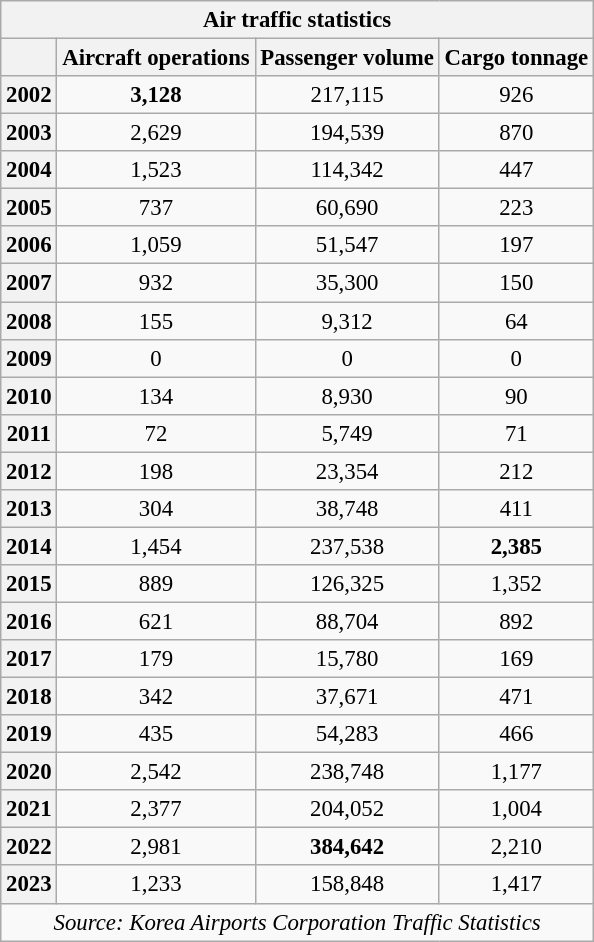<table class="wikitable sortable"; style="text-align: center; font-size: 95%">
<tr>
<th colspan="4">Air traffic statistics</th>
</tr>
<tr>
<th></th>
<th>Aircraft operations</th>
<th>Passenger volume</th>
<th>Cargo tonnage</th>
</tr>
<tr>
<th>2002</th>
<td><strong>3,128</strong></td>
<td>217,115</td>
<td>926</td>
</tr>
<tr>
<th>2003</th>
<td>2,629</td>
<td>194,539</td>
<td>870</td>
</tr>
<tr>
<th>2004</th>
<td>1,523</td>
<td>114,342</td>
<td>447</td>
</tr>
<tr>
<th>2005</th>
<td>737</td>
<td>60,690</td>
<td>223</td>
</tr>
<tr>
<th>2006</th>
<td>1,059</td>
<td>51,547</td>
<td>197</td>
</tr>
<tr>
<th>2007</th>
<td>932</td>
<td>35,300</td>
<td>150</td>
</tr>
<tr>
<th>2008</th>
<td>155</td>
<td>9,312</td>
<td>64</td>
</tr>
<tr>
<th>2009</th>
<td>0</td>
<td>0</td>
<td>0</td>
</tr>
<tr>
<th>2010</th>
<td>134</td>
<td>8,930</td>
<td>90</td>
</tr>
<tr>
<th>2011</th>
<td>72</td>
<td>5,749</td>
<td>71</td>
</tr>
<tr>
<th>2012</th>
<td>198</td>
<td>23,354</td>
<td>212</td>
</tr>
<tr>
<th>2013</th>
<td>304</td>
<td>38,748</td>
<td>411</td>
</tr>
<tr>
<th>2014</th>
<td>1,454</td>
<td>237,538</td>
<td><strong>2,385</strong></td>
</tr>
<tr>
<th>2015</th>
<td>889</td>
<td>126,325</td>
<td>1,352</td>
</tr>
<tr>
<th>2016</th>
<td>621</td>
<td>88,704</td>
<td>892</td>
</tr>
<tr>
<th>2017</th>
<td>179</td>
<td>15,780</td>
<td>169</td>
</tr>
<tr>
<th>2018</th>
<td>342</td>
<td>37,671</td>
<td>471</td>
</tr>
<tr>
<th>2019</th>
<td>435</td>
<td>54,283</td>
<td>466</td>
</tr>
<tr>
<th>2020</th>
<td>2,542</td>
<td>238,748</td>
<td>1,177</td>
</tr>
<tr>
<th>2021</th>
<td>2,377</td>
<td>204,052</td>
<td>1,004</td>
</tr>
<tr>
<th>2022</th>
<td>2,981</td>
<td><strong>384,642</strong></td>
<td>2,210</td>
</tr>
<tr>
<th>2023</th>
<td>1,233</td>
<td>158,848</td>
<td>1,417</td>
</tr>
<tr>
<td colspan="4"><em>Source: Korea Airports Corporation Traffic Statistics</em></td>
</tr>
</table>
